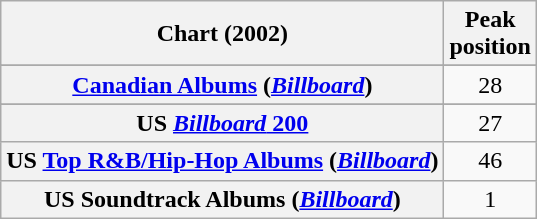<table class="wikitable sortable plainrowheaders" style="text-align:center">
<tr>
<th scope="col">Chart (2002)</th>
<th scope="col">Peak<br>position</th>
</tr>
<tr>
</tr>
<tr>
<th scope="row"><a href='#'>Canadian Albums</a> (<a href='#'><em>Billboard</em></a>)</th>
<td>28</td>
</tr>
<tr>
</tr>
<tr>
</tr>
<tr>
</tr>
<tr>
<th scope="row">US <a href='#'><em>Billboard</em> 200</a></th>
<td>27</td>
</tr>
<tr>
<th scope="row">US <a href='#'>Top R&B/Hip-Hop Albums</a> (<em><a href='#'>Billboard</a></em>)</th>
<td>46</td>
</tr>
<tr>
<th scope="row">US Soundtrack Albums (<em><a href='#'>Billboard</a></em>)</th>
<td>1</td>
</tr>
</table>
